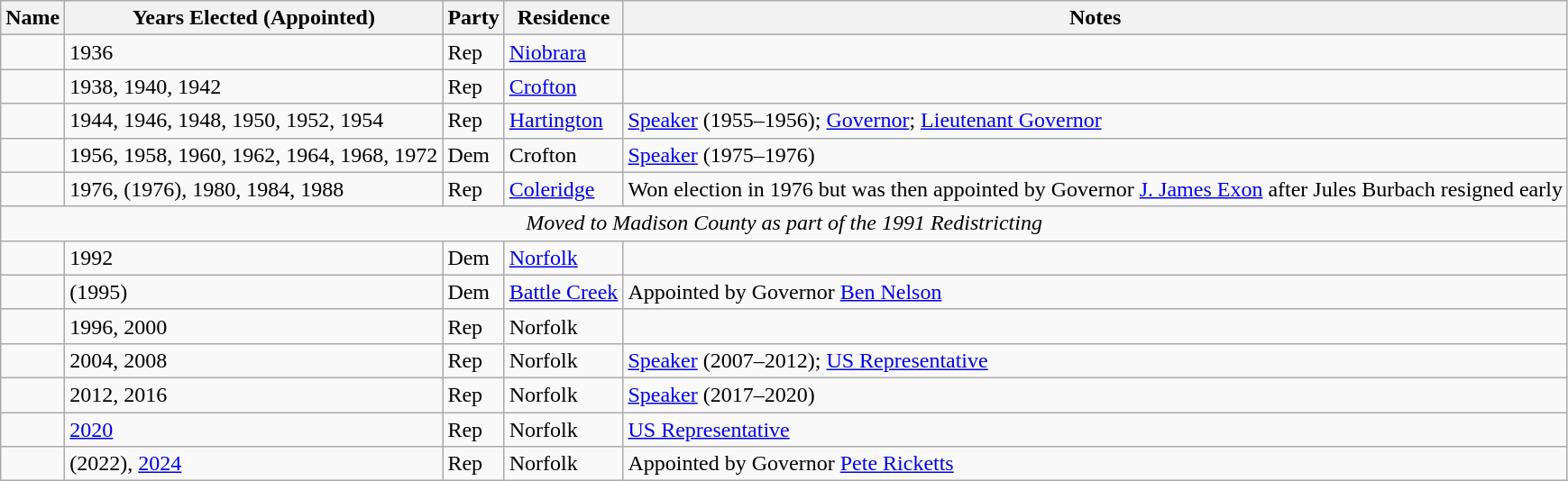<table class="wikitable sortable">
<tr>
<th>Name</th>
<th>Years Elected (Appointed)</th>
<th>Party</th>
<th>Residence</th>
<th>Notes</th>
</tr>
<tr>
<td></td>
<td>1936</td>
<td>Rep</td>
<td><a href='#'>Niobrara</a></td>
<td></td>
</tr>
<tr>
<td></td>
<td>1938, 1940, 1942</td>
<td>Rep</td>
<td><a href='#'>Crofton</a></td>
<td></td>
</tr>
<tr>
<td></td>
<td>1944, 1946, 1948, 1950, 1952, 1954</td>
<td>Rep</td>
<td><a href='#'>Hartington</a></td>
<td><a href='#'>Speaker</a> (1955–1956); <a href='#'>Governor</a>; <a href='#'>Lieutenant Governor</a></td>
</tr>
<tr>
<td></td>
<td>1956, 1958, 1960, 1962, 1964, 1968, 1972</td>
<td>Dem</td>
<td>Crofton</td>
<td><a href='#'>Speaker</a> (1975–1976)</td>
</tr>
<tr>
<td></td>
<td>1976, (1976), 1980, 1984, 1988</td>
<td>Rep</td>
<td><a href='#'>Coleridge</a></td>
<td>Won election in 1976 but was then appointed by Governor <a href='#'>J. James Exon</a> after Jules Burbach resigned early</td>
</tr>
<tr>
<td colspan=5 style=text-align:center><em>Moved to Madison County as part of the 1991 Redistricting</em></td>
</tr>
<tr>
<td></td>
<td>1992</td>
<td>Dem</td>
<td><a href='#'>Norfolk</a></td>
<td></td>
</tr>
<tr>
<td></td>
<td>(1995)</td>
<td>Dem</td>
<td><a href='#'>Battle Creek</a></td>
<td>Appointed by Governor <a href='#'>Ben Nelson</a></td>
</tr>
<tr>
<td></td>
<td>1996, 2000</td>
<td>Rep</td>
<td>Norfolk</td>
<td></td>
</tr>
<tr>
<td></td>
<td>2004, 2008</td>
<td>Rep</td>
<td>Norfolk</td>
<td><a href='#'>Speaker</a> (2007–2012); <a href='#'>US Representative</a></td>
</tr>
<tr>
<td></td>
<td>2012, 2016</td>
<td>Rep</td>
<td>Norfolk</td>
<td><a href='#'>Speaker</a> (2017–2020)</td>
</tr>
<tr>
<td></td>
<td><a href='#'>2020</a></td>
<td>Rep</td>
<td>Norfolk</td>
<td><a href='#'>US Representative</a></td>
</tr>
<tr>
<td></td>
<td>(2022), <a href='#'>2024</a></td>
<td>Rep</td>
<td>Norfolk</td>
<td>Appointed by Governor <a href='#'>Pete Ricketts</a></td>
</tr>
</table>
